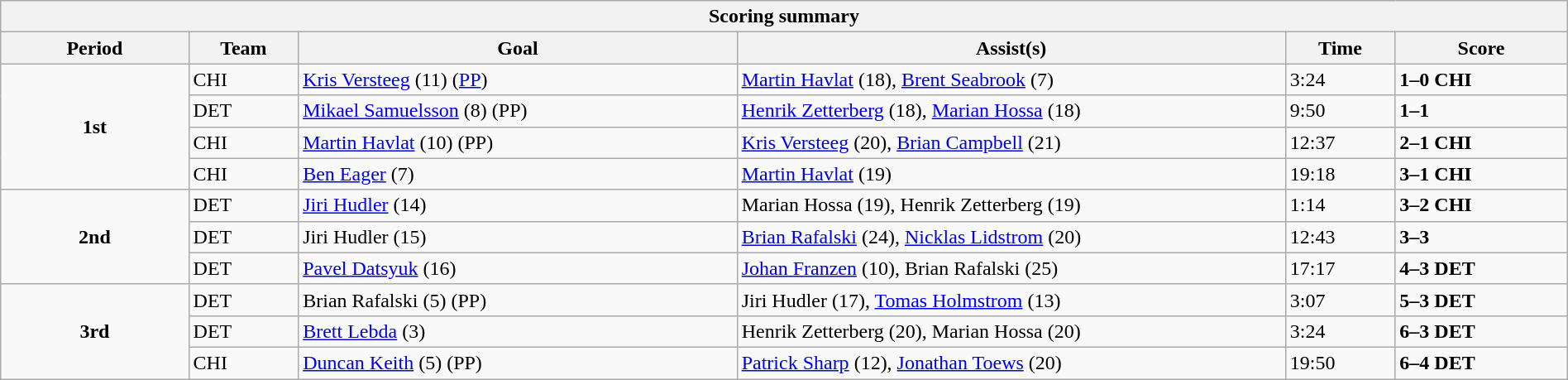<table style="width:100%;" class="wikitable">
<tr>
<th colspan=6>Scoring summary</th>
</tr>
<tr>
<th style="width:12%;">Period</th>
<th style="width:7%;">Team</th>
<th style="width:28%;">Goal</th>
<th style="width:35%;">Assist(s)</th>
<th style="width:7%;">Time</th>
<th style="width:11%;">Score</th>
</tr>
<tr>
<td rowspan="4" align=center><strong>1st</strong></td>
<td>CHI</td>
<td><a href='#'>Kris Versteeg</a> (11) (<a href='#'>PP</a>)</td>
<td><a href='#'>Martin Havlat</a> (18), <a href='#'>Brent Seabrook</a> (7)</td>
<td>3:24</td>
<td><strong>1–0 CHI</strong></td>
</tr>
<tr>
<td>DET</td>
<td><a href='#'>Mikael Samuelsson</a> (8) (PP)</td>
<td><a href='#'>Henrik Zetterberg</a> (18), <a href='#'>Marian Hossa</a> (18)</td>
<td>9:50</td>
<td><strong>1–1</strong></td>
</tr>
<tr>
<td>CHI</td>
<td><a href='#'>Martin Havlat</a> (10) (PP)</td>
<td><a href='#'>Kris Versteeg</a> (20), <a href='#'>Brian Campbell</a> (21)</td>
<td>12:37</td>
<td><strong>2–1 CHI</strong></td>
</tr>
<tr>
<td>CHI</td>
<td><a href='#'>Ben Eager</a> (7)</td>
<td><a href='#'>Martin Havlat</a> (19)</td>
<td>19:18</td>
<td><strong>3–1 CHI</strong></td>
</tr>
<tr>
<td rowspan="3" align=center><strong>2nd</strong></td>
<td>DET</td>
<td><a href='#'>Jiri Hudler</a> (14)</td>
<td>Marian Hossa (19), Henrik Zetterberg (19)</td>
<td>1:14</td>
<td><strong>3–2 CHI</strong></td>
</tr>
<tr>
<td>DET</td>
<td>Jiri Hudler (15)</td>
<td><a href='#'>Brian Rafalski</a> (24), <a href='#'>Nicklas Lidstrom</a> (20)</td>
<td>12:43</td>
<td><strong>3–3</strong></td>
</tr>
<tr>
<td>DET</td>
<td><a href='#'>Pavel Datsyuk</a> (16)</td>
<td><a href='#'>Johan Franzen</a> (10), Brian Rafalski (25)</td>
<td>17:17</td>
<td><strong>4–3 DET</strong></td>
</tr>
<tr>
<td rowspan="3" align=center><strong>3rd</strong></td>
<td>DET</td>
<td>Brian Rafalski (5) (PP)</td>
<td>Jiri Hudler (17), <a href='#'>Tomas Holmstrom</a> (13)</td>
<td>3:07</td>
<td><strong>5–3 DET</strong></td>
</tr>
<tr>
<td>DET</td>
<td><a href='#'>Brett Lebda</a> (3)</td>
<td>Henrik Zetterberg (20), Marian Hossa (20)</td>
<td>3:24</td>
<td><strong>6–3 DET</strong></td>
</tr>
<tr>
<td>CHI</td>
<td><a href='#'>Duncan Keith</a> (5) (PP)</td>
<td><a href='#'>Patrick Sharp</a> (12), <a href='#'>Jonathan Toews</a> (20)</td>
<td>19:50</td>
<td><strong>6–4 DET</strong></td>
</tr>
</table>
